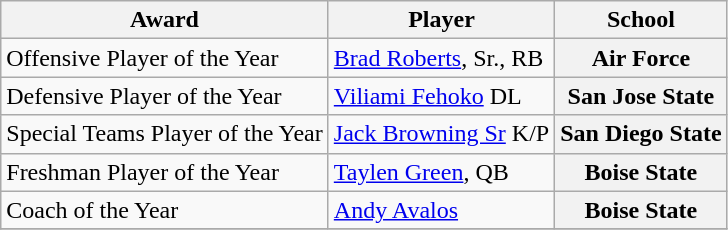<table class="wikitable" border="0">
<tr>
<th>Award</th>
<th>Player</th>
<th>School</th>
</tr>
<tr>
<td>Offensive Player of the Year</td>
<td><a href='#'>Brad Roberts</a>, Sr., RB</td>
<th style=>Air Force</th>
</tr>
<tr>
<td>Defensive Player of the Year</td>
<td><a href='#'>Viliami Fehoko</a> DL</td>
<th style=>San Jose State</th>
</tr>
<tr>
<td>Special Teams Player of the Year</td>
<td><a href='#'>Jack Browning Sr</a> K/P</td>
<th style=>San Diego State</th>
</tr>
<tr>
<td>Freshman Player of the Year</td>
<td><a href='#'>Taylen Green</a>, QB</td>
<th style=>Boise State</th>
</tr>
<tr>
<td>Coach of the Year</td>
<td><a href='#'>Andy Avalos</a></td>
<th style=>Boise State</th>
</tr>
<tr>
</tr>
</table>
